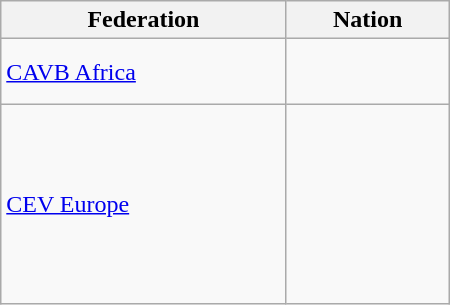<table class="wikitable" style="width:300px;">
<tr>
<th>Federation</th>
<th>Nation</th>
</tr>
<tr>
<td><a href='#'>CAVB Africa</a></td>
<td><br><br></td>
</tr>
<tr>
<td><a href='#'>CEV Europe</a></td>
<td><br><br><br><br><br><br><br></td>
</tr>
</table>
